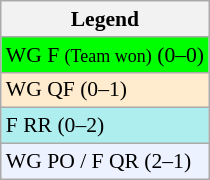<table class=wikitable style=font-size:90%>
<tr>
<th>Legend</th>
</tr>
<tr bgcolor=lime>
<td>WG F <small>(Team won)</small> (0–0)</td>
</tr>
<tr bgcolor=ffebcd>
<td>WG QF (0–1)</td>
</tr>
<tr bgcolor=afeeee>
<td>F RR (0–2)</td>
</tr>
<tr bgcolor=ecf2ff>
<td>WG PO / F QR (2–1)</td>
</tr>
</table>
